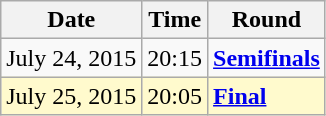<table class="wikitable">
<tr>
<th>Date</th>
<th>Time</th>
<th>Round</th>
</tr>
<tr>
<td>July 24, 2015</td>
<td>20:15</td>
<td><strong><a href='#'>Semifinals</a></strong></td>
</tr>
<tr style=background:lemonchiffon>
<td>July 25, 2015</td>
<td>20:05</td>
<td><strong><a href='#'>Final</a></strong></td>
</tr>
</table>
